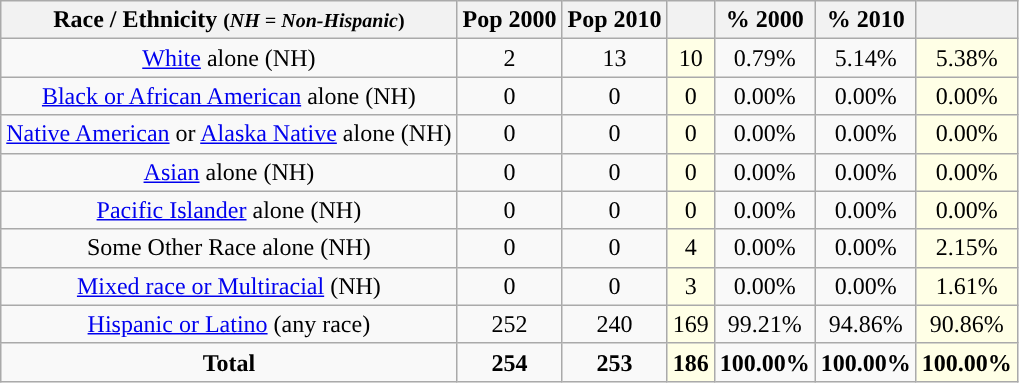<table class="wikitable" style="text-align:center;">
<tr>
<th>Race / Ethnicity <small>(<em>NH = Non-Hispanic</em>)</small></th>
<th>Pop 2000</th>
<th>Pop 2010</th>
<th></th>
<th>% 2000</th>
<th>% 2010</th>
<th></th>
</tr>
<tr>
<td><a href='#'>White</a> alone (NH)</td>
<td>2</td>
<td>13</td>
<td style='background: #ffffe6;'>10</td>
<td>0.79%</td>
<td>5.14%</td>
<td style='background: #ffffe6;'>5.38%</td>
</tr>
<tr>
<td><a href='#'>Black or African American</a> alone (NH)</td>
<td>0</td>
<td>0</td>
<td style='background: #ffffe6;'>0</td>
<td>0.00%</td>
<td>0.00%</td>
<td style='background: #ffffe6;'>0.00%</td>
</tr>
<tr>
<td><a href='#'>Native American</a> or <a href='#'>Alaska Native</a> alone (NH)</td>
<td>0</td>
<td>0</td>
<td style='background: #ffffe6;'>0</td>
<td>0.00%</td>
<td>0.00%</td>
<td style='background: #ffffe6;'>0.00%</td>
</tr>
<tr>
<td><a href='#'>Asian</a> alone (NH)</td>
<td>0</td>
<td>0</td>
<td style='background: #ffffe6;'>0</td>
<td>0.00%</td>
<td>0.00%</td>
<td style='background: #ffffe6;'>0.00%</td>
</tr>
<tr>
<td><a href='#'>Pacific Islander</a> alone (NH)</td>
<td>0</td>
<td>0</td>
<td style='background: #ffffe6;'>0</td>
<td>0.00%</td>
<td>0.00%</td>
<td style='background: #ffffe6;'>0.00%</td>
</tr>
<tr>
<td>Some Other Race alone (NH)</td>
<td>0</td>
<td>0</td>
<td style='background: #ffffe6;'>4</td>
<td>0.00%</td>
<td>0.00%</td>
<td style='background: #ffffe6;'>2.15%</td>
</tr>
<tr>
<td><a href='#'>Mixed race or Multiracial</a> (NH)</td>
<td>0</td>
<td>0</td>
<td style='background: #ffffe6;'>3</td>
<td>0.00%</td>
<td>0.00%</td>
<td style='background: #ffffe6;'>1.61%</td>
</tr>
<tr>
<td><a href='#'>Hispanic or Latino</a> (any race)</td>
<td>252</td>
<td>240</td>
<td style='background: #ffffe6;'>169</td>
<td>99.21%</td>
<td>94.86%</td>
<td style='background: #ffffe6;'>90.86%</td>
</tr>
<tr>
<td><strong>Total</strong></td>
<td><strong>254</strong></td>
<td><strong>253</strong></td>
<td style='background: #ffffe6;'><strong>186</strong></td>
<td><strong>100.00%</strong></td>
<td><strong>100.00%</strong></td>
<td style='background: #ffffe6;'><strong>100.00%</strong></td>
</tr>
</table>
